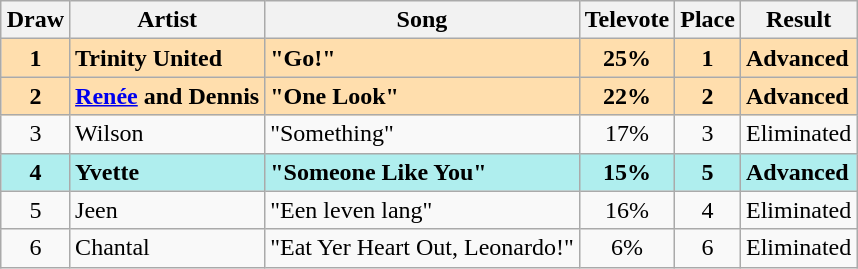<table class="sortable wikitable" style="margin: 1em auto 1em auto; text-align:center;">
<tr>
<th>Draw</th>
<th>Artist</th>
<th>Song</th>
<th>Televote</th>
<th>Place</th>
<th>Result</th>
</tr>
<tr style="font-weight:bold; background:navajowhite;">
<td>1</td>
<td align="left">Trinity United</td>
<td align="left">"Go!"</td>
<td>25%</td>
<td>1</td>
<td align="left">Advanced</td>
</tr>
<tr style="font-weight:bold; background:navajowhite;">
<td>2</td>
<td align="left"><a href='#'>Renée</a> and Dennis</td>
<td align="left">"One Look"</td>
<td>22%</td>
<td>2</td>
<td align="left">Advanced</td>
</tr>
<tr>
<td>3</td>
<td align="left">Wilson</td>
<td align="left">"Something"</td>
<td>17%</td>
<td>3</td>
<td align="left">Eliminated</td>
</tr>
<tr style="font-weight:bold; background:paleturquoise;">
<td>4</td>
<td align="left">Yvette</td>
<td align="left">"Someone Like You"</td>
<td>15%</td>
<td>5</td>
<td align="left">Advanced</td>
</tr>
<tr>
<td>5</td>
<td align="left">Jeen</td>
<td align="left">"Een leven lang"</td>
<td>16%</td>
<td>4</td>
<td align="left">Eliminated</td>
</tr>
<tr>
<td>6</td>
<td align="left">Chantal</td>
<td align="left">"Eat Yer Heart Out, Leonardo!"</td>
<td>6%</td>
<td>6</td>
<td align="left">Eliminated</td>
</tr>
</table>
